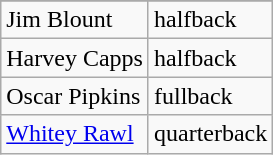<table class="wikitable">
<tr>
</tr>
<tr>
<td>Jim Blount</td>
<td>halfback</td>
</tr>
<tr>
<td>Harvey Capps</td>
<td>halfback</td>
</tr>
<tr>
<td>Oscar Pipkins</td>
<td>fullback</td>
</tr>
<tr>
<td><a href='#'>Whitey Rawl</a></td>
<td>quarterback</td>
</tr>
</table>
